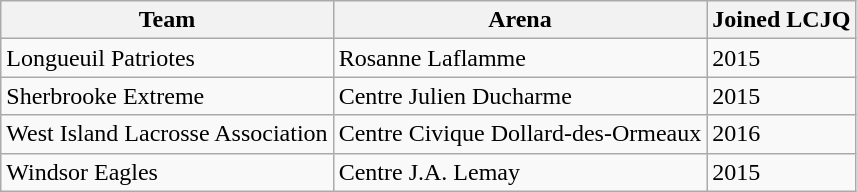<table class="wikitable">
<tr>
<th>Team</th>
<th>Arena</th>
<th>Joined LCJQ</th>
</tr>
<tr>
<td>Longueuil Patriotes</td>
<td>Rosanne Laflamme</td>
<td>2015</td>
</tr>
<tr>
<td>Sherbrooke Extreme</td>
<td>Centre Julien Ducharme</td>
<td>2015</td>
</tr>
<tr>
<td>West Island Lacrosse Association</td>
<td>Centre Civique Dollard-des-Ormeaux</td>
<td>2016</td>
</tr>
<tr>
<td>Windsor Eagles</td>
<td>Centre J.A. Lemay</td>
<td>2015</td>
</tr>
</table>
